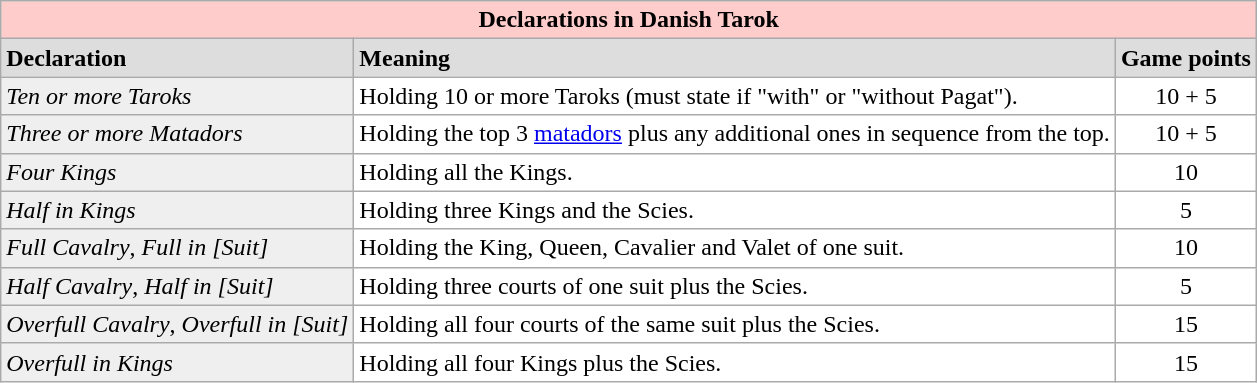<table class="wikitable" align="float:left"  style="background-color:white">
<tr style="background-color:#ffcccc">
<td colspan="3" align="center"><strong>Declarations in Danish Tarok</strong></td>
</tr>
<tr style="background: #DDDDDD;">
<td><strong>Declaration</strong></td>
<td><strong>Meaning</strong></td>
<td><strong>Game points</strong></td>
</tr>
<tr>
<td style="background:#efefef;"><em>Ten or more Taroks</em></td>
<td>Holding 10 or more Taroks (must state if "with" or "without Pagat").</td>
<td align="center">10 + 5</td>
</tr>
<tr>
<td style="background:#efefef;"><em>Three or more Matadors</em></td>
<td>Holding the top 3 <a href='#'>matadors</a> plus any additional ones in sequence from the top.</td>
<td align="center">10 + 5</td>
</tr>
<tr>
<td style="background:#efefef;"><em>Four Kings</em></td>
<td>Holding all the Kings.</td>
<td align="center">10</td>
</tr>
<tr>
<td style="background:#efefef;"><em>Half in Kings</em></td>
<td>Holding three Kings and the Scies.</td>
<td align="center">5</td>
</tr>
<tr>
<td style="background:#efefef;"><em>Full Cavalry</em>, <em>Full in [Suit]</em></td>
<td>Holding the King, Queen, Cavalier and Valet of one suit.</td>
<td align="center">10</td>
</tr>
<tr>
<td style="background:#efefef;"><em>Half Cavalry</em>, <em>Half in [Suit]</em></td>
<td>Holding three courts of one suit plus the Scies.</td>
<td align="center">5</td>
</tr>
<tr>
<td style="background:#efefef;"><em>Overfull Cavalry</em>, <em>Overfull in [Suit]</em></td>
<td>Holding all four courts of the same suit plus the Scies.</td>
<td align="center">15</td>
</tr>
<tr>
<td style="background:#efefef;"><em>Overfull in Kings</em></td>
<td>Holding all four Kings plus the Scies.</td>
<td align="center">15</td>
</tr>
</table>
